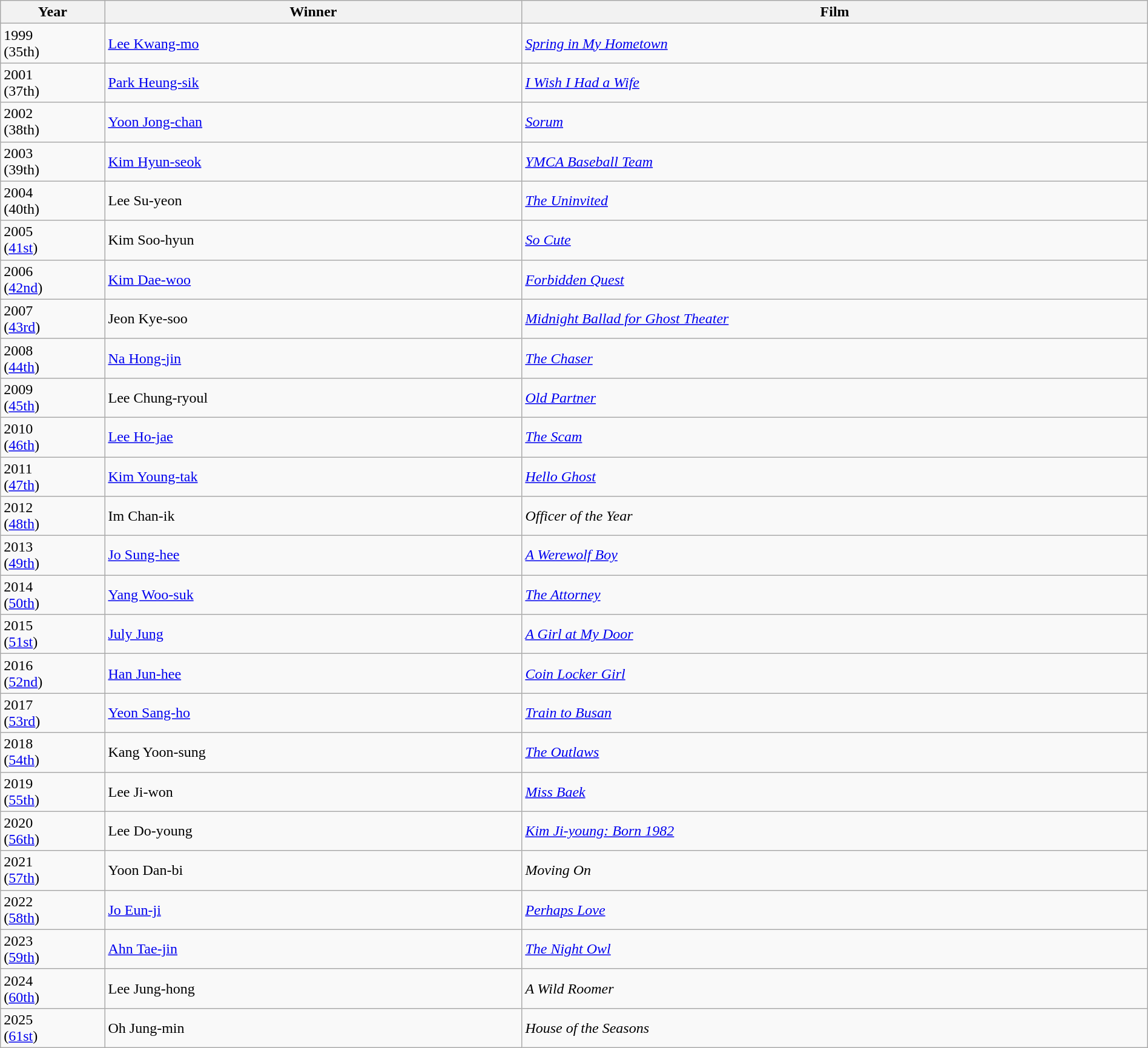<table class="wikitable" style="width:100%;" cellpadding="3">
<tr>
<th style="width:5%;">Year</th>
<th style="width:20%;">Winner</th>
<th style="width:30%;">Film</th>
</tr>
<tr>
<td>1999<br>(35th)</td>
<td><a href='#'>Lee Kwang-mo</a></td>
<td><em><a href='#'>Spring in My Hometown</a></em></td>
</tr>
<tr>
<td>2001<br>(37th)</td>
<td><a href='#'>Park Heung-sik</a></td>
<td><em><a href='#'>I Wish I Had a Wife</a></em></td>
</tr>
<tr>
<td>2002<br>(38th)</td>
<td><a href='#'>Yoon Jong-chan</a></td>
<td><em><a href='#'>Sorum</a></em></td>
</tr>
<tr>
<td>2003<br>(39th)</td>
<td><a href='#'>Kim Hyun-seok</a></td>
<td><em><a href='#'>YMCA Baseball Team</a></em></td>
</tr>
<tr>
<td>2004<br>(40th)</td>
<td>Lee Su-yeon</td>
<td><em><a href='#'>The Uninvited</a></em></td>
</tr>
<tr>
<td>2005<br>(<a href='#'>41st</a>)</td>
<td>Kim Soo-hyun</td>
<td><em><a href='#'>So Cute</a></em></td>
</tr>
<tr>
<td>2006<br>(<a href='#'>42nd</a>)</td>
<td><a href='#'>Kim Dae-woo</a></td>
<td><em><a href='#'>Forbidden Quest</a></em></td>
</tr>
<tr>
<td>2007<br>(<a href='#'>43rd</a>)</td>
<td>Jeon Kye-soo</td>
<td><em><a href='#'>Midnight Ballad for Ghost Theater</a></em></td>
</tr>
<tr>
<td>2008<br>(<a href='#'>44th</a>)</td>
<td><a href='#'>Na Hong-jin</a></td>
<td><em><a href='#'>The Chaser</a></em></td>
</tr>
<tr>
<td>2009<br>(<a href='#'>45th</a>)</td>
<td>Lee Chung-ryoul</td>
<td><em><a href='#'>Old Partner</a></em></td>
</tr>
<tr>
<td>2010<br>(<a href='#'>46th</a>)</td>
<td><a href='#'>Lee Ho-jae</a></td>
<td><em><a href='#'>The Scam</a></em></td>
</tr>
<tr>
<td>2011<br>(<a href='#'>47th</a>)</td>
<td><a href='#'>Kim Young-tak</a></td>
<td><em><a href='#'>Hello Ghost</a></em></td>
</tr>
<tr>
<td>2012<br>(<a href='#'>48th</a>)</td>
<td>Im Chan-ik</td>
<td><em>Officer of the Year</em></td>
</tr>
<tr>
<td>2013<br>(<a href='#'>49th</a>)</td>
<td><a href='#'>Jo Sung-hee</a></td>
<td><em><a href='#'>A Werewolf Boy</a></em></td>
</tr>
<tr>
<td>2014<br>(<a href='#'>50th</a>)</td>
<td><a href='#'>Yang Woo-suk</a></td>
<td><em><a href='#'>The Attorney</a></em></td>
</tr>
<tr>
<td>2015<br>(<a href='#'>51st</a>)</td>
<td><a href='#'>July Jung</a></td>
<td><em><a href='#'>A Girl at My Door</a></em></td>
</tr>
<tr>
<td>2016<br>(<a href='#'>52nd</a>)</td>
<td><a href='#'>Han Jun-hee</a></td>
<td><em><a href='#'>Coin Locker Girl</a></em></td>
</tr>
<tr>
<td>2017<br>(<a href='#'>53rd</a>)</td>
<td><a href='#'>Yeon Sang-ho</a></td>
<td><em><a href='#'>Train to Busan</a></em></td>
</tr>
<tr>
<td>2018<br>(<a href='#'>54th</a>)</td>
<td>Kang Yoon-sung</td>
<td><em><a href='#'>The Outlaws</a></em></td>
</tr>
<tr>
<td>2019<br>(<a href='#'>55th</a>)</td>
<td>Lee Ji-won</td>
<td><em><a href='#'>Miss Baek</a></em></td>
</tr>
<tr>
<td>2020<br>(<a href='#'>56th</a>)</td>
<td>Lee Do-young</td>
<td><em><a href='#'>Kim Ji-young: Born 1982</a></em></td>
</tr>
<tr>
<td>2021<br>(<a href='#'>57th</a>)</td>
<td>Yoon Dan-bi</td>
<td><em>Moving On</em> </td>
</tr>
<tr>
<td>2022<br>(<a href='#'>58th</a>)</td>
<td><a href='#'>Jo Eun-ji</a></td>
<td><em><a href='#'>Perhaps Love</a></em></td>
</tr>
<tr>
<td>2023<br>(<a href='#'>59th</a>)</td>
<td><a href='#'>Ahn Tae-jin</a></td>
<td><a href='#'><em>The Night Owl</em></a></td>
</tr>
<tr>
<td>2024<br>(<a href='#'>60th</a>)</td>
<td>Lee Jung-hong</td>
<td><em>A Wild Roomer</em> </td>
</tr>
<tr>
<td>2025<br>(<a href='#'>61st</a>)</td>
<td>Oh Jung-min</td>
<td><em>House of the Seasons</em> </td>
</tr>
</table>
